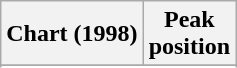<table class="wikitable sortable plainrowheaders" style="text-align:center">
<tr>
<th scope="col">Chart (1998)</th>
<th scope="col">Peak<br>position</th>
</tr>
<tr>
</tr>
<tr>
</tr>
</table>
